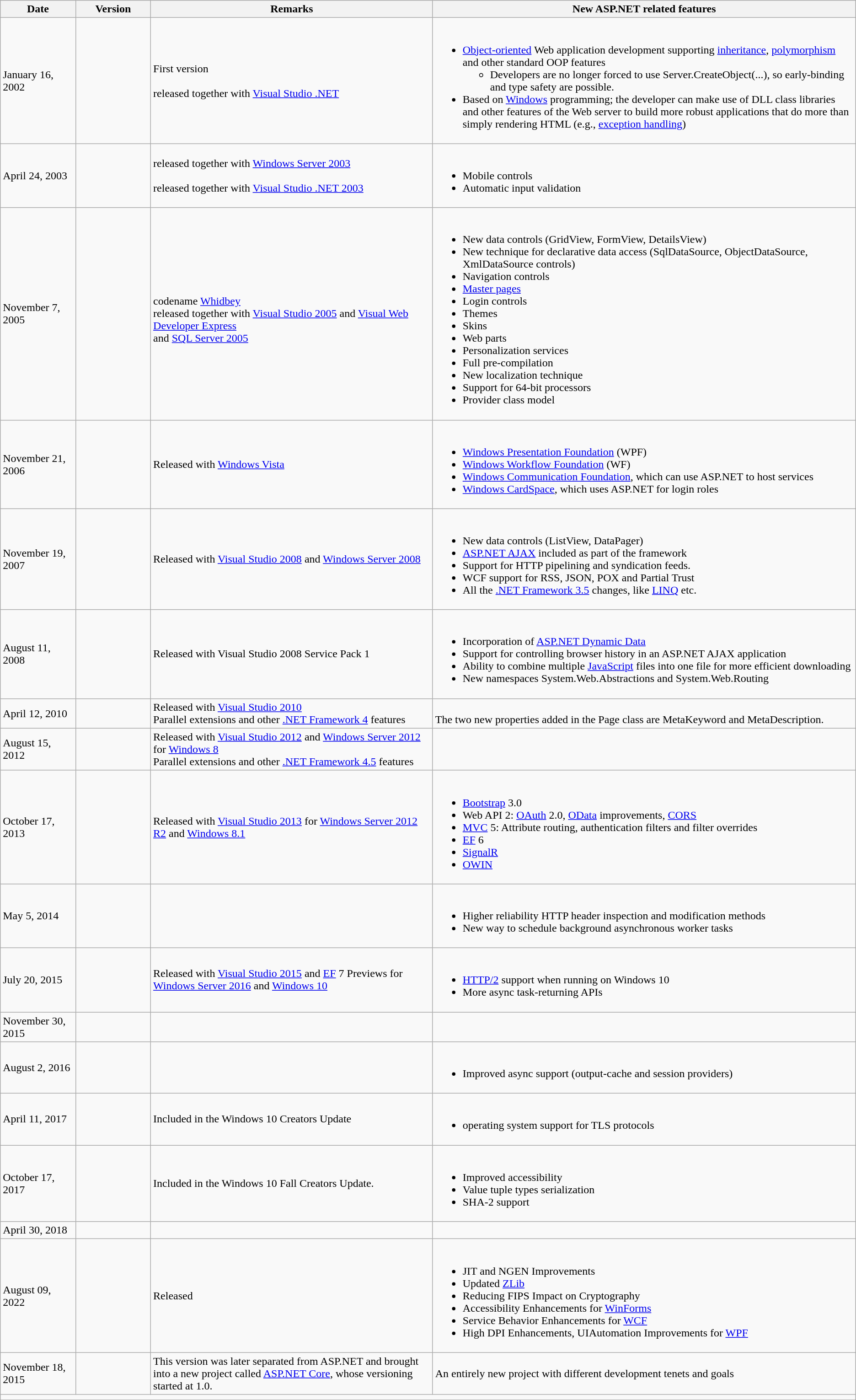<table class="wikitable sortable">
<tr>
<th style="width:8%">Date</th>
<th style="width:8%">Version</th>
<th class="unsortable" style="width:30%">Remarks</th>
<th class="unsortable" style="width:45%">New ASP.NET related features</th>
</tr>
<tr>
<td>January 16, 2002</td>
<td></td>
<td>First version<br><br>released together with <a href='#'>Visual Studio .NET</a></td>
<td><br><ul><li><a href='#'>Object-oriented</a> Web application development supporting <a href='#'>inheritance</a>, <a href='#'>polymorphism</a> and other standard OOP features<ul><li>Developers are no longer forced to use Server.CreateObject(...), so early-binding and type safety are possible.</li></ul></li><li>Based on <a href='#'>Windows</a> programming;  the developer can make use of DLL class libraries and other features of the Web server to build more robust applications that do more than simply rendering HTML (e.g., <a href='#'>exception handling</a>)</li></ul></td>
</tr>
<tr>
<td>April 24, 2003</td>
<td></td>
<td>released together with <a href='#'>Windows Server 2003</a><br><br>released together with <a href='#'>Visual Studio .NET 2003</a></td>
<td><br><ul><li>Mobile controls</li><li>Automatic input validation</li></ul></td>
</tr>
<tr>
<td>November 7, 2005</td>
<td></td>
<td><br>codename <a href='#'>Whidbey</a><br>
released together with <a href='#'>Visual Studio 2005</a> and <a href='#'>Visual Web Developer Express</a><br>
and <a href='#'>SQL Server 2005</a></td>
<td><br><ul><li>New data controls (GridView, FormView, DetailsView)</li><li>New technique for declarative data access (SqlDataSource, ObjectDataSource, XmlDataSource controls)</li><li>Navigation controls</li><li><a href='#'>Master pages</a></li><li>Login controls</li><li>Themes</li><li>Skins</li><li>Web parts</li><li>Personalization services</li><li>Full pre-compilation</li><li>New localization technique</li><li>Support for 64-bit processors</li><li>Provider class model</li></ul></td>
</tr>
<tr>
<td>November 21, 2006</td>
<td></td>
<td>Released with <a href='#'>Windows Vista</a></td>
<td><br><ul><li><a href='#'>Windows Presentation Foundation</a> (WPF)</li><li><a href='#'>Windows Workflow Foundation</a> (WF)</li><li><a href='#'>Windows Communication Foundation</a>, which can use ASP.NET to host services</li><li><a href='#'>Windows CardSpace</a>, which uses ASP.NET for login roles</li></ul></td>
</tr>
<tr>
<td>November 19, 2007</td>
<td></td>
<td>Released with <a href='#'>Visual Studio 2008</a> and <a href='#'>Windows Server 2008</a></td>
<td><br><ul><li>New data controls (ListView, DataPager)</li><li><a href='#'>ASP.NET AJAX</a> included as part of the framework</li><li>Support for HTTP pipelining and syndication feeds.</li><li>WCF support for RSS, JSON, POX and Partial Trust</li><li>All the <a href='#'>.NET Framework 3.5</a> changes, like <a href='#'>LINQ</a> etc.</li></ul></td>
</tr>
<tr>
<td>August 11, 2008</td>
<td></td>
<td>Released with Visual Studio 2008 Service Pack 1</td>
<td><br><ul><li>Incorporation of <a href='#'>ASP.NET Dynamic Data</a></li><li>Support for controlling browser history in an ASP.NET AJAX application</li><li>Ability to combine multiple <a href='#'>JavaScript</a> files into one file for more efficient downloading</li><li>New namespaces System.Web.Abstractions and System.Web.Routing</li></ul></td>
</tr>
<tr>
<td>April 12, 2010</td>
<td></td>
<td>Released with <a href='#'>Visual Studio 2010</a><br>Parallel extensions and other <a href='#'>.NET Framework 4</a> features</td>
<td><br>The two new properties added in the Page class are MetaKeyword and MetaDescription.</td>
</tr>
<tr>
<td>August 15, 2012</td>
<td></td>
<td>Released with <a href='#'>Visual Studio 2012</a> and <a href='#'>Windows Server 2012</a> for <a href='#'>Windows 8</a><br>Parallel extensions and other <a href='#'>.NET Framework 4.5</a> features</td>
<td></td>
</tr>
<tr>
<td>October 17, 2013</td>
<td></td>
<td>Released with <a href='#'>Visual Studio 2013</a> for <a href='#'>Windows Server 2012 R2</a> and <a href='#'>Windows 8.1</a></td>
<td><br><ul><li><a href='#'>Bootstrap</a> 3.0</li><li>Web API 2: <a href='#'>OAuth</a> 2.0, <a href='#'>OData</a> improvements, <a href='#'>CORS</a></li><li><a href='#'>MVC</a> 5: Attribute routing, authentication filters and filter overrides</li><li><a href='#'>EF</a> 6</li><li><a href='#'>SignalR</a></li><li><a href='#'>OWIN</a></li></ul></td>
</tr>
<tr>
<td>May 5, 2014</td>
<td></td>
<td></td>
<td><br><ul><li>Higher reliability HTTP header inspection and modification methods</li><li>New way to schedule background asynchronous worker tasks</li></ul></td>
</tr>
<tr>
<td>July 20, 2015</td>
<td></td>
<td>Released with <a href='#'>Visual Studio 2015</a> and <a href='#'>EF</a> 7 Previews for <a href='#'>Windows Server 2016</a> and <a href='#'>Windows 10</a></td>
<td><br><ul><li><a href='#'>HTTP/2</a> support when running on Windows 10</li><li>More async task-returning APIs</li></ul></td>
</tr>
<tr>
<td>November 30, 2015</td>
<td></td>
<td></td>
<td></td>
</tr>
<tr>
<td>August 2, 2016</td>
<td></td>
<td></td>
<td><br><ul><li>Improved async support (output-cache and session providers)</li></ul></td>
</tr>
<tr>
<td>April 11, 2017</td>
<td></td>
<td>Included in the Windows 10 Creators Update</td>
<td><br><ul><li>operating system support for TLS protocols</li></ul></td>
</tr>
<tr>
<td>October 17, 2017</td>
<td></td>
<td>Included in the Windows 10 Fall Creators Update.</td>
<td><br><ul><li>Improved accessibility</li><li>Value tuple types serialization</li><li>SHA-2 support</li></ul></td>
</tr>
<tr>
<td>April 30, 2018</td>
<td></td>
<td></td>
</tr>
<tr>
<td>August 09, 2022</td>
<td></td>
<td>Released</td>
<td><br><ul><li>JIT and NGEN Improvements</li><li>Updated <a href='#'>ZLib</a></li><li>Reducing FIPS Impact on Cryptography</li><li>Accessibility Enhancements for <a href='#'>WinForms</a></li><li>Service Behavior Enhancements for <a href='#'>WCF</a></li><li>High DPI Enhancements, UIAutomation Improvements for <a href='#'>WPF</a></li></ul></td>
</tr>
<tr>
<td>November 18, 2015</td>
<td></td>
<td>This version was later separated from ASP.NET and brought into a new project called <a href='#'>ASP.NET Core</a>, whose versioning started at 1.0.</td>
<td>An entirely new project with different development tenets and goals</td>
</tr>
<tr class="sortbottom">
<td colspan="4"></td>
</tr>
</table>
